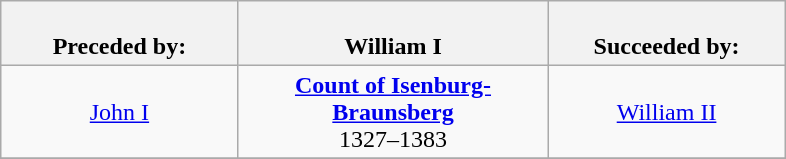<table class="wikitable" style="margin:1em auto;">
<tr align="center">
<th width=150px><br>Preceded by:</th>
<th width=200px><br>William I</th>
<th width=150px><br>Succeeded by:</th>
</tr>
<tr align="center">
<td><a href='#'>John I</a></td>
<td><strong><a href='#'>Count of Isenburg-Braunsberg</a></strong><br>1327–1383</td>
<td><a href='#'>William II</a></td>
</tr>
<tr>
</tr>
</table>
